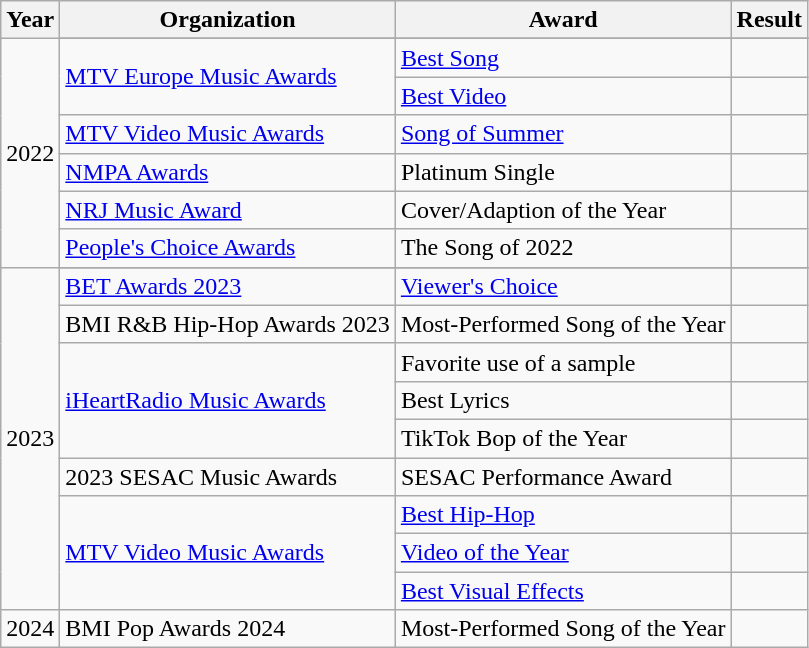<table class="wikitable plainrowheaders">
<tr>
<th scope="col">Year</th>
<th scope="col">Organization</th>
<th scope="col">Award</th>
<th scope="col">Result</th>
</tr>
<tr>
<td rowspan="7">2022</td>
</tr>
<tr>
<td rowspan="2"><a href='#'>MTV Europe Music Awards</a></td>
<td scope="row"><a href='#'>Best Song</a></td>
<td></td>
</tr>
<tr>
<td scope="row"><a href='#'>Best Video</a></td>
<td></td>
</tr>
<tr>
<td><a href='#'>MTV Video Music Awards</a></td>
<td scope="row"><a href='#'>Song of Summer</a></td>
<td></td>
</tr>
<tr>
<td><a href='#'>NMPA Awards</a></td>
<td scope="row">Platinum Single</td>
<td></td>
</tr>
<tr>
<td><a href='#'>NRJ Music Award</a></td>
<td scope="row">Cover/Adaption of the Year</td>
<td></td>
</tr>
<tr>
<td><a href='#'>People's Choice Awards</a></td>
<td scope="row">The Song of 2022</td>
<td></td>
</tr>
<tr>
<td rowspan="10">2023</td>
</tr>
<tr>
<td><a href='#'>BET Awards 2023</a></td>
<td><a href='#'>Viewer's Choice</a></td>
<td></td>
</tr>
<tr>
<td>BMI R&B Hip-Hop Awards 2023</td>
<td BMI R&B Hip-Hop Awards 2023>Most-Performed Song of the Year</td>
<td></td>
</tr>
<tr>
<td rowspan="3"><a href='#'>iHeartRadio Music Awards</a></td>
<td>Favorite use of a sample</td>
<td></td>
</tr>
<tr>
<td>Best Lyrics</td>
<td></td>
</tr>
<tr>
<td>TikTok Bop of the Year</td>
<td></td>
</tr>
<tr>
<td>2023 SESAC Music Awards</td>
<td 2023 SESAC Music Awards>SESAC Performance Award</td>
<td></td>
</tr>
<tr>
<td rowspan="3"><a href='#'>MTV Video Music Awards</a></td>
<td><a href='#'>Best Hip-Hop</a></td>
<td></td>
</tr>
<tr>
<td><a href='#'>Video of the Year</a></td>
<td></td>
</tr>
<tr>
<td><a href='#'>Best Visual Effects</a></td>
<td></td>
</tr>
<tr>
<td rowspan="1">2024</td>
<td>BMI Pop Awards 2024</td>
<td BMI Pop Awards 2024>Most-Performed Song of the Year</td>
<td></td>
</tr>
</table>
